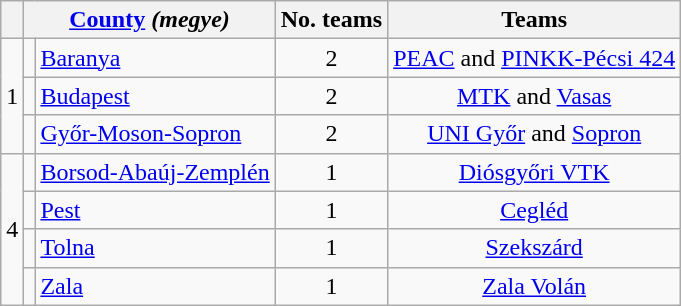<table class="wikitable">
<tr>
<th></th>
<th colspan=2><a href='#'>County</a> <em>(megye)</em></th>
<th>No. teams</th>
<th>Teams</th>
</tr>
<tr>
<td rowspan=3>1</td>
<td align=center></td>
<td><a href='#'>Baranya</a></td>
<td align=center>2</td>
<td align=center><a href='#'>PEAC</a> and <a href='#'>PINKK-Pécsi 424</a></td>
</tr>
<tr>
<td align=center></td>
<td><a href='#'>Budapest</a></td>
<td align=center>2</td>
<td align=center><a href='#'>MTK</a> and <a href='#'>Vasas</a></td>
</tr>
<tr>
<td align=center></td>
<td><a href='#'>Győr-Moson-Sopron</a></td>
<td align=center>2</td>
<td align=center><a href='#'>UNI Győr</a> and <a href='#'>Sopron</a></td>
</tr>
<tr>
<td rowspan=4>4</td>
<td align=center></td>
<td><a href='#'>Borsod-Abaúj-Zemplén</a></td>
<td align=center>1</td>
<td align=center><a href='#'>Diósgyőri VTK</a></td>
</tr>
<tr>
<td align=center></td>
<td><a href='#'>Pest</a></td>
<td align=center>1</td>
<td align=center><a href='#'>Cegléd</a></td>
</tr>
<tr>
<td align=center></td>
<td><a href='#'>Tolna</a></td>
<td align=center>1</td>
<td align=center><a href='#'>Szekszárd</a></td>
</tr>
<tr>
<td align=center></td>
<td><a href='#'>Zala</a></td>
<td align=center>1</td>
<td align=center><a href='#'>Zala Volán</a></td>
</tr>
</table>
